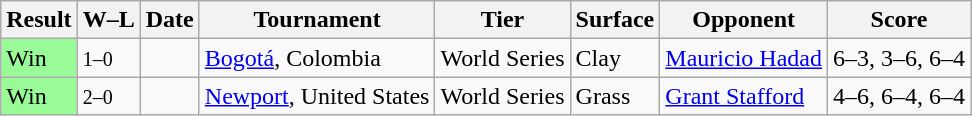<table class="sortable wikitable">
<tr>
<th>Result</th>
<th class="unsortable">W–L</th>
<th>Date</th>
<th>Tournament</th>
<th>Tier</th>
<th>Surface</th>
<th>Opponent</th>
<th class="unsortable">Score</th>
</tr>
<tr>
<td style="background:#98fb98;">Win</td>
<td><small>1–0</small></td>
<td></td>
<td><a href='#'>Bogotá</a>, Colombia</td>
<td>World Series</td>
<td>Clay</td>
<td> <a href='#'>Mauricio Hadad</a></td>
<td>6–3, 3–6, 6–4</td>
</tr>
<tr>
<td style="background:#98fb98;">Win</td>
<td><small>2–0</small></td>
<td><a href='#'></a></td>
<td><a href='#'>Newport</a>, United States</td>
<td>World Series</td>
<td>Grass</td>
<td> <a href='#'>Grant Stafford</a></td>
<td>4–6, 6–4, 6–4</td>
</tr>
</table>
